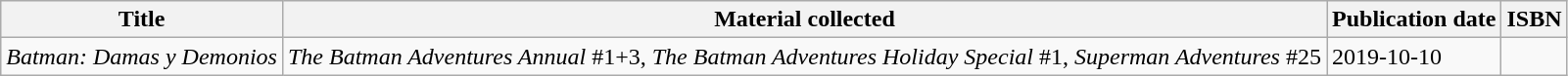<table class="wikitable">
<tr>
<th>Title</th>
<th>Material collected</th>
<th>Publication date</th>
<th>ISBN</th>
</tr>
<tr>
<td><em>Batman: Damas y Demonios</em></td>
<td><em>The Batman Adventures Annual</em> #1+3, <em>The Batman Adventures Holiday Special</em> #1, <em>Superman Adventures</em> #25</td>
<td>2019-10-10</td>
<td></td>
</tr>
</table>
